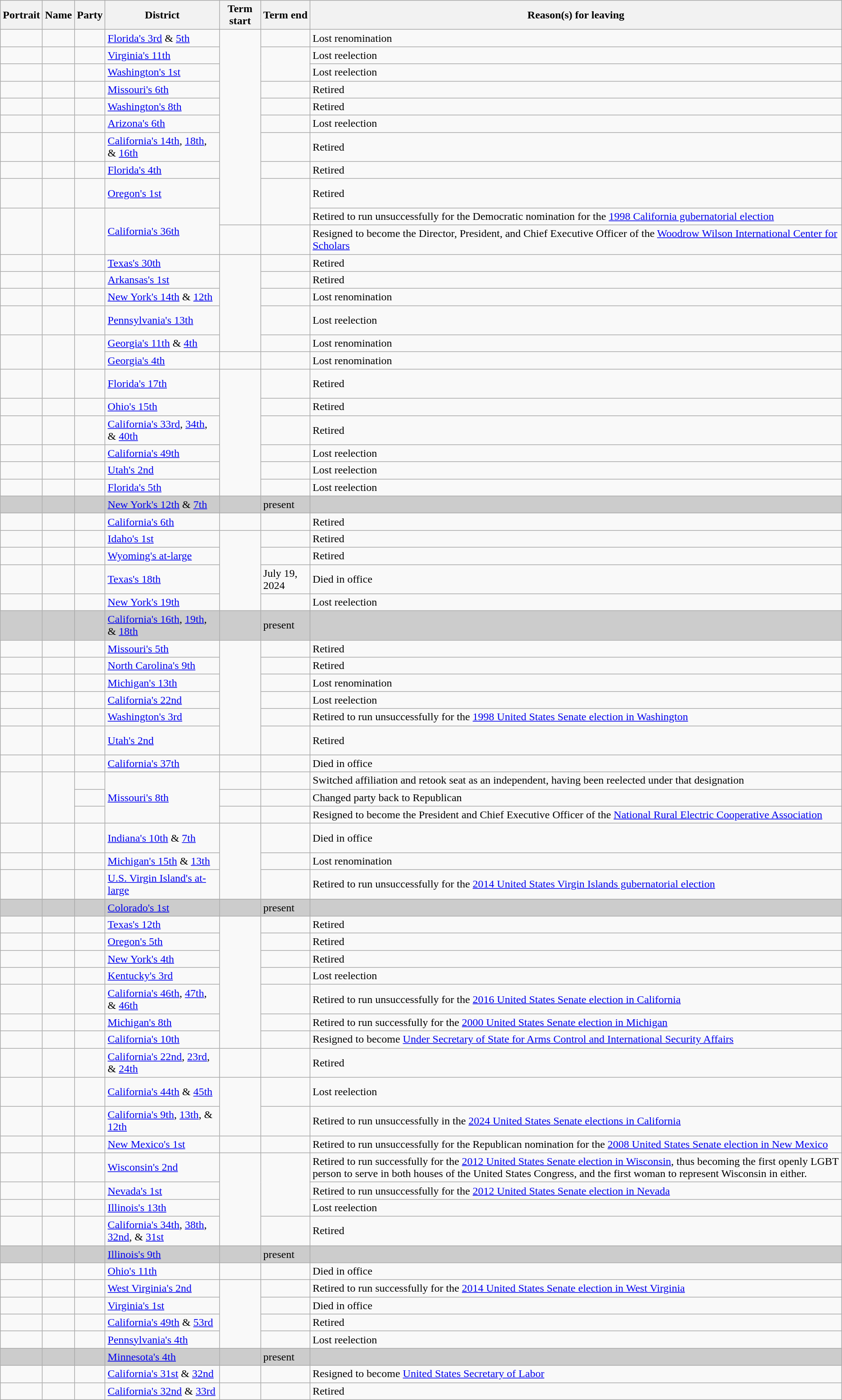<table class="wikitable sortable">
<tr>
<th>Portrait</th>
<th>Name<br></th>
<th>Party</th>
<th>District</th>
<th>Term start</th>
<th>Term end</th>
<th>Reason(s) for leaving</th>
</tr>
<tr>
<td></td>
<td><br></td>
<td></td>
<td><a href='#'>Florida's 3rd</a> & <a href='#'>5th</a></td>
<td rowspan=10></td>
<td></td>
<td>Lost renomination</td>
</tr>
<tr>
<td></td>
<td><br></td>
<td></td>
<td><a href='#'>Virginia's 11th</a></td>
<td rowspan=2></td>
<td>Lost reelection</td>
</tr>
<tr>
<td></td>
<td><br></td>
<td></td>
<td><a href='#'>Washington's 1st</a></td>
<td>Lost reelection</td>
</tr>
<tr>
<td></td>
<td><br></td>
<td></td>
<td><a href='#'>Missouri's 6th</a></td>
<td></td>
<td>Retired</td>
</tr>
<tr>
<td></td>
<td><br></td>
<td></td>
<td><a href='#'>Washington's 8th</a></td>
<td></td>
<td>Retired</td>
</tr>
<tr>
<td></td>
<td><br></td>
<td></td>
<td><a href='#'>Arizona's 6th</a></td>
<td></td>
<td>Lost reelection</td>
</tr>
<tr>
<td></td>
<td><br><br></td>
<td></td>
<td><a href='#'>California's 14th</a>, <a href='#'>18th</a>, & <a href='#'>16th</a></td>
<td></td>
<td>Retired</td>
</tr>
<tr>
<td></td>
<td><br></td>
<td></td>
<td><a href='#'>Florida's 4th</a></td>
<td></td>
<td>Retired</td>
</tr>
<tr>
<td></td>
<td><br><br></td>
<td></td>
<td><a href='#'>Oregon's 1st</a></td>
<td rowspan=2></td>
<td>Retired</td>
</tr>
<tr>
<td rowspan=2></td>
<td rowspan=2><br></td>
<td rowspan=2 ></td>
<td rowspan=2><a href='#'>California's 36th</a></td>
<td>Retired to run unsuccessfully for the Democratic nomination for the <a href='#'>1998 California gubernatorial election</a></td>
</tr>
<tr>
<td></td>
<td></td>
<td>Resigned to become the Director, President, and Chief Executive Officer of the <a href='#'>Woodrow Wilson International Center for Scholars</a></td>
</tr>
<tr>
<td></td>
<td><br></td>
<td></td>
<td><a href='#'>Texas's 30th</a></td>
<td rowspan=5></td>
<td></td>
<td>Retired</td>
</tr>
<tr>
<td></td>
<td><br></td>
<td></td>
<td><a href='#'>Arkansas's 1st</a></td>
<td></td>
<td>Retired</td>
</tr>
<tr>
<td></td>
<td><br></td>
<td></td>
<td><a href='#'>New York's 14th</a> & <a href='#'>12th</a></td>
<td></td>
<td>Lost renomination</td>
</tr>
<tr>
<td></td>
<td><br><br></td>
<td></td>
<td><a href='#'>Pennsylvania's 13th</a></td>
<td></td>
<td>Lost reelection</td>
</tr>
<tr>
<td rowspan=2></td>
<td rowspan=2><br></td>
<td rowspan=2 ></td>
<td><a href='#'>Georgia's 11th</a> & <a href='#'>4th</a></td>
<td></td>
<td>Lost renomination</td>
</tr>
<tr>
<td><a href='#'>Georgia's 4th</a></td>
<td></td>
<td></td>
<td>Lost renomination</td>
</tr>
<tr>
<td></td>
<td><br><br></td>
<td></td>
<td><a href='#'>Florida's 17th</a></td>
<td rowspan=6></td>
<td></td>
<td>Retired</td>
</tr>
<tr>
<td></td>
<td><br></td>
<td></td>
<td><a href='#'>Ohio's 15th</a></td>
<td></td>
<td>Retired</td>
</tr>
<tr>
<td></td>
<td><br><br></td>
<td></td>
<td><a href='#'>California's 33rd</a>, <a href='#'>34th</a>, & <a href='#'>40th</a></td>
<td></td>
<td>Retired</td>
</tr>
<tr>
<td></td>
<td><br></td>
<td></td>
<td><a href='#'>California's 49th</a></td>
<td></td>
<td>Lost reelection</td>
</tr>
<tr>
<td></td>
<td><br></td>
<td></td>
<td><a href='#'>Utah's 2nd</a></td>
<td></td>
<td>Lost reelection</td>
</tr>
<tr>
<td></td>
<td><br></td>
<td></td>
<td><a href='#'>Florida's 5th</a></td>
<td></td>
<td>Lost reelection</td>
</tr>
<tr style="background:#ccc;">
<td></td>
<td><br></td>
<td></td>
<td><a href='#'>New York's 12th</a> & <a href='#'>7th</a></td>
<td></td>
<td>present</td>
<td></td>
</tr>
<tr>
<td></td>
<td><br></td>
<td></td>
<td><a href='#'>California's 6th</a></td>
<td></td>
<td></td>
<td>Retired</td>
</tr>
<tr>
<td></td>
<td><br></td>
<td></td>
<td><a href='#'>Idaho's 1st</a></td>
<td rowspan=4></td>
<td></td>
<td>Retired</td>
</tr>
<tr>
<td></td>
<td><br></td>
<td></td>
<td><a href='#'>Wyoming's at-large</a></td>
<td></td>
<td>Retired</td>
</tr>
<tr>
<td></td>
<td><br></td>
<td></td>
<td><a href='#'>Texas's 18th</a></td>
<td>July 19, 2024</td>
<td>Died in office</td>
</tr>
<tr>
<td></td>
<td><br></td>
<td></td>
<td><a href='#'>New York's 19th</a></td>
<td></td>
<td>Lost reelection</td>
</tr>
<tr style="background:#ccc;">
<td></td>
<td><br></td>
<td></td>
<td><a href='#'>California's 16th</a>, <a href='#'>19th</a>, & <a href='#'>18th</a></td>
<td></td>
<td>present</td>
<td></td>
</tr>
<tr>
<td></td>
<td><br></td>
<td></td>
<td><a href='#'>Missouri's 5th</a></td>
<td rowspan=6></td>
<td></td>
<td>Retired</td>
</tr>
<tr>
<td></td>
<td><br></td>
<td></td>
<td><a href='#'>North Carolina's 9th</a></td>
<td></td>
<td>Retired</td>
</tr>
<tr>
<td></td>
<td><br></td>
<td></td>
<td><a href='#'>Michigan's 13th</a></td>
<td></td>
<td>Lost renomination</td>
</tr>
<tr>
<td></td>
<td><br></td>
<td></td>
<td><a href='#'>California's 22nd</a></td>
<td></td>
<td>Lost reelection</td>
</tr>
<tr>
<td></td>
<td><br></td>
<td></td>
<td><a href='#'>Washington's 3rd</a></td>
<td></td>
<td>Retired to run unsuccessfully for the <a href='#'>1998 United States Senate election in Washington</a></td>
</tr>
<tr>
<td></td>
<td><br><br></td>
<td></td>
<td><a href='#'>Utah's 2nd</a></td>
<td></td>
<td>Retired</td>
</tr>
<tr>
<td></td>
<td><br></td>
<td></td>
<td><a href='#'>California's 37th</a></td>
<td></td>
<td></td>
<td>Died in office</td>
</tr>
<tr>
<td rowspan=3></td>
<td rowspan=3><br><br></td>
<td></td>
<td rowspan=3><a href='#'>Missouri's 8th</a></td>
<td></td>
<td></td>
<td>Switched affiliation and retook seat as an independent, having been reelected under that designation</td>
</tr>
<tr>
<td></td>
<td></td>
<td></td>
<td>Changed party back to Republican</td>
</tr>
<tr>
<td></td>
<td></td>
<td></td>
<td>Resigned to become the President and Chief Executive Officer of the <a href='#'>National Rural Electric Cooperative Association</a></td>
</tr>
<tr>
<td></td>
<td><br><br></td>
<td></td>
<td><a href='#'>Indiana's 10th</a> & <a href='#'>7th</a></td>
<td rowspan=3></td>
<td></td>
<td>Died in office</td>
</tr>
<tr>
<td></td>
<td><br></td>
<td></td>
<td><a href='#'>Michigan's 15th</a> & <a href='#'>13th</a></td>
<td></td>
<td>Lost renomination</td>
</tr>
<tr>
<td></td>
<td><br></td>
<td></td>
<td><a href='#'>U.S. Virgin Island's at-large</a></td>
<td></td>
<td>Retired to run unsuccessfully for the <a href='#'>2014 United States Virgin Islands gubernatorial election</a></td>
</tr>
<tr style="background:#ccc;">
<td></td>
<td><br></td>
<td></td>
<td><a href='#'>Colorado's 1st</a></td>
<td></td>
<td>present</td>
<td></td>
</tr>
<tr>
<td></td>
<td><br></td>
<td></td>
<td><a href='#'>Texas's 12th</a></td>
<td rowspan=7></td>
<td></td>
<td>Retired</td>
</tr>
<tr>
<td></td>
<td><br></td>
<td></td>
<td><a href='#'>Oregon's 5th</a></td>
<td></td>
<td>Retired</td>
</tr>
<tr>
<td></td>
<td><br></td>
<td></td>
<td><a href='#'>New York's 4th</a></td>
<td></td>
<td>Retired</td>
</tr>
<tr>
<td></td>
<td><br></td>
<td></td>
<td><a href='#'>Kentucky's 3rd</a></td>
<td></td>
<td>Lost reelection</td>
</tr>
<tr>
<td></td>
<td><br><br></td>
<td></td>
<td><a href='#'>California's 46th</a>, <a href='#'>47th</a>, & <a href='#'>46th</a></td>
<td></td>
<td>Retired to run unsuccessfully for the <a href='#'>2016 United States Senate election in California</a></td>
</tr>
<tr>
<td></td>
<td><br></td>
<td></td>
<td><a href='#'>Michigan's 8th</a></td>
<td></td>
<td>Retired to run successfully for the <a href='#'>2000 United States Senate election in Michigan</a></td>
</tr>
<tr>
<td></td>
<td><br></td>
<td></td>
<td><a href='#'>California's 10th</a></td>
<td></td>
<td>Resigned to become <a href='#'>Under Secretary of State for Arms Control and International Security Affairs</a></td>
</tr>
<tr>
<td></td>
<td><br><br></td>
<td></td>
<td><a href='#'>California's 22nd</a>, <a href='#'>23rd</a>, & <a href='#'>24th</a></td>
<td></td>
<td></td>
<td>Retired</td>
</tr>
<tr>
<td></td>
<td><br><br></td>
<td></td>
<td><a href='#'>California's 44th</a> & <a href='#'>45th</a></td>
<td rowspan=2></td>
<td></td>
<td>Lost reelection</td>
</tr>
<tr>
<td></td>
<td><br></td>
<td></td>
<td><a href='#'>California's 9th</a>, <a href='#'>13th</a>, & <a href='#'>12th</a></td>
<td></td>
<td>Retired to run unsuccessfully in the <a href='#'>2024 United States Senate elections in California</a></td>
</tr>
<tr>
<td></td>
<td><br></td>
<td></td>
<td><a href='#'>New Mexico's 1st</a></td>
<td></td>
<td></td>
<td>Retired to run unsuccessfully for the Republican nomination for the <a href='#'>2008 United States Senate election in New Mexico</a></td>
</tr>
<tr>
<td></td>
<td><br><br></td>
<td></td>
<td><a href='#'>Wisconsin's 2nd</a></td>
<td rowspan=4></td>
<td rowspan=3></td>
<td>Retired to run successfully for the <a href='#'>2012 United States Senate election in Wisconsin</a>, thus becoming the first openly LGBT person to serve in both houses of the United States Congress, and the first woman to represent Wisconsin in either.</td>
</tr>
<tr>
<td></td>
<td><br></td>
<td></td>
<td><a href='#'>Nevada's 1st</a></td>
<td>Retired to run unsuccessfully for the <a href='#'>2012 United States Senate election in Nevada</a></td>
</tr>
<tr>
<td></td>
<td><br></td>
<td></td>
<td><a href='#'>Illinois's 13th</a></td>
<td>Lost reelection</td>
</tr>
<tr>
<td></td>
<td><br></td>
<td></td>
<td><a href='#'>California's 34th</a>, <a href='#'>38th</a>, <a href='#'>32nd</a>, & <a href='#'>31st</a></td>
<td></td>
<td>Retired</td>
</tr>
<tr style="background:#ccc;">
<td></td>
<td><br></td>
<td></td>
<td><a href='#'>Illinois's 9th</a></td>
<td></td>
<td>present</td>
<td></td>
</tr>
<tr>
<td></td>
<td><br></td>
<td></td>
<td><a href='#'>Ohio's 11th</a></td>
<td></td>
<td></td>
<td>Died in office</td>
</tr>
<tr>
<td></td>
<td><br></td>
<td></td>
<td><a href='#'>West Virginia's 2nd</a></td>
<td rowspan=4></td>
<td></td>
<td>Retired to run successfully for the <a href='#'>2014 United States Senate election in West Virginia</a></td>
</tr>
<tr>
<td></td>
<td><br></td>
<td></td>
<td><a href='#'>Virginia's 1st</a></td>
<td></td>
<td>Died in office</td>
</tr>
<tr>
<td></td>
<td><br></td>
<td></td>
<td><a href='#'>California's 49th</a> & <a href='#'>53rd</a></td>
<td></td>
<td>Retired</td>
</tr>
<tr>
<td></td>
<td><br></td>
<td></td>
<td><a href='#'>Pennsylvania's 4th</a></td>
<td></td>
<td>Lost reelection</td>
</tr>
<tr style="background:#ccc;">
<td></td>
<td><br></td>
<td></td>
<td><a href='#'>Minnesota's 4th</a></td>
<td></td>
<td>present</td>
<td></td>
</tr>
<tr>
<td></td>
<td><br></td>
<td></td>
<td><a href='#'>California's 31st</a> & <a href='#'>32nd</a></td>
<td></td>
<td></td>
<td>Resigned to become <a href='#'>United States Secretary of Labor</a></td>
</tr>
<tr>
<td></td>
<td><br></td>
<td></td>
<td><a href='#'>California's 32nd</a> & <a href='#'>33rd</a></td>
<td></td>
<td></td>
<td>Retired</td>
</tr>
</table>
